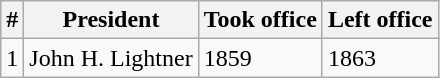<table class="wikitable">
<tr>
<th>#</th>
<th>President</th>
<th>Took office</th>
<th>Left office</th>
</tr>
<tr>
<td>1</td>
<td>John H. Lightner</td>
<td>1859</td>
<td>1863</td>
</tr>
</table>
